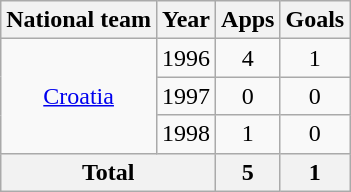<table class="wikitable" style="text-align:center">
<tr>
<th>National team</th>
<th>Year</th>
<th>Apps</th>
<th>Goals</th>
</tr>
<tr>
<td rowspan="3"><a href='#'>Croatia</a></td>
<td>1996</td>
<td>4</td>
<td>1</td>
</tr>
<tr>
<td>1997</td>
<td>0</td>
<td>0</td>
</tr>
<tr>
<td>1998</td>
<td>1</td>
<td>0</td>
</tr>
<tr>
<th colspan="2">Total</th>
<th>5</th>
<th>1</th>
</tr>
</table>
